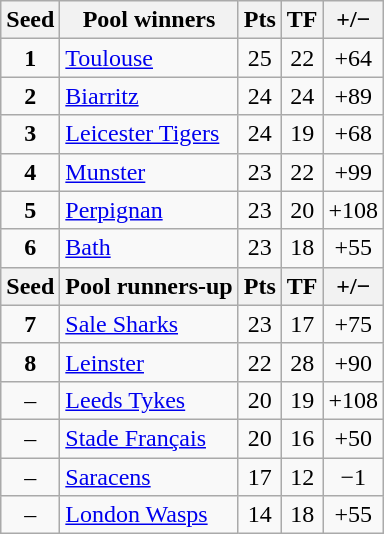<table class="wikitable" style="text-align:center">
<tr>
<th>Seed</th>
<th>Pool winners</th>
<th>Pts</th>
<th>TF</th>
<th>+/−</th>
</tr>
<tr>
<td><strong>1</strong></td>
<td align=left> <a href='#'>Toulouse</a></td>
<td>25</td>
<td>22</td>
<td>+64</td>
</tr>
<tr>
<td><strong>2</strong></td>
<td align=left> <a href='#'>Biarritz</a></td>
<td>24</td>
<td>24</td>
<td>+89</td>
</tr>
<tr>
<td><strong>3</strong></td>
<td align=left> <a href='#'>Leicester Tigers</a></td>
<td>24</td>
<td>19</td>
<td>+68</td>
</tr>
<tr>
<td><strong>4</strong></td>
<td align=left> <a href='#'>Munster</a></td>
<td>23</td>
<td>22</td>
<td>+99</td>
</tr>
<tr>
<td><strong>5</strong></td>
<td align=left> <a href='#'>Perpignan</a></td>
<td>23</td>
<td>20</td>
<td>+108</td>
</tr>
<tr>
<td><strong>6</strong></td>
<td align=left> <a href='#'>Bath</a></td>
<td>23</td>
<td>18</td>
<td>+55</td>
</tr>
<tr>
<th>Seed</th>
<th>Pool runners-up</th>
<th>Pts</th>
<th>TF</th>
<th>+/−</th>
</tr>
<tr>
<td><strong>7</strong></td>
<td align=left> <a href='#'>Sale Sharks</a></td>
<td>23</td>
<td>17</td>
<td>+75</td>
</tr>
<tr>
<td><strong>8</strong></td>
<td align=left> <a href='#'>Leinster</a></td>
<td>22</td>
<td>28</td>
<td>+90</td>
</tr>
<tr>
<td>–</td>
<td align=left> <a href='#'>Leeds Tykes</a></td>
<td>20</td>
<td>19</td>
<td>+108</td>
</tr>
<tr>
<td>–</td>
<td align=left> <a href='#'>Stade Français</a></td>
<td>20</td>
<td>16</td>
<td>+50</td>
</tr>
<tr>
<td>–</td>
<td align=left> <a href='#'>Saracens</a></td>
<td>17</td>
<td>12</td>
<td>−1</td>
</tr>
<tr>
<td>–</td>
<td align=left> <a href='#'>London Wasps</a></td>
<td>14</td>
<td>18</td>
<td>+55</td>
</tr>
</table>
